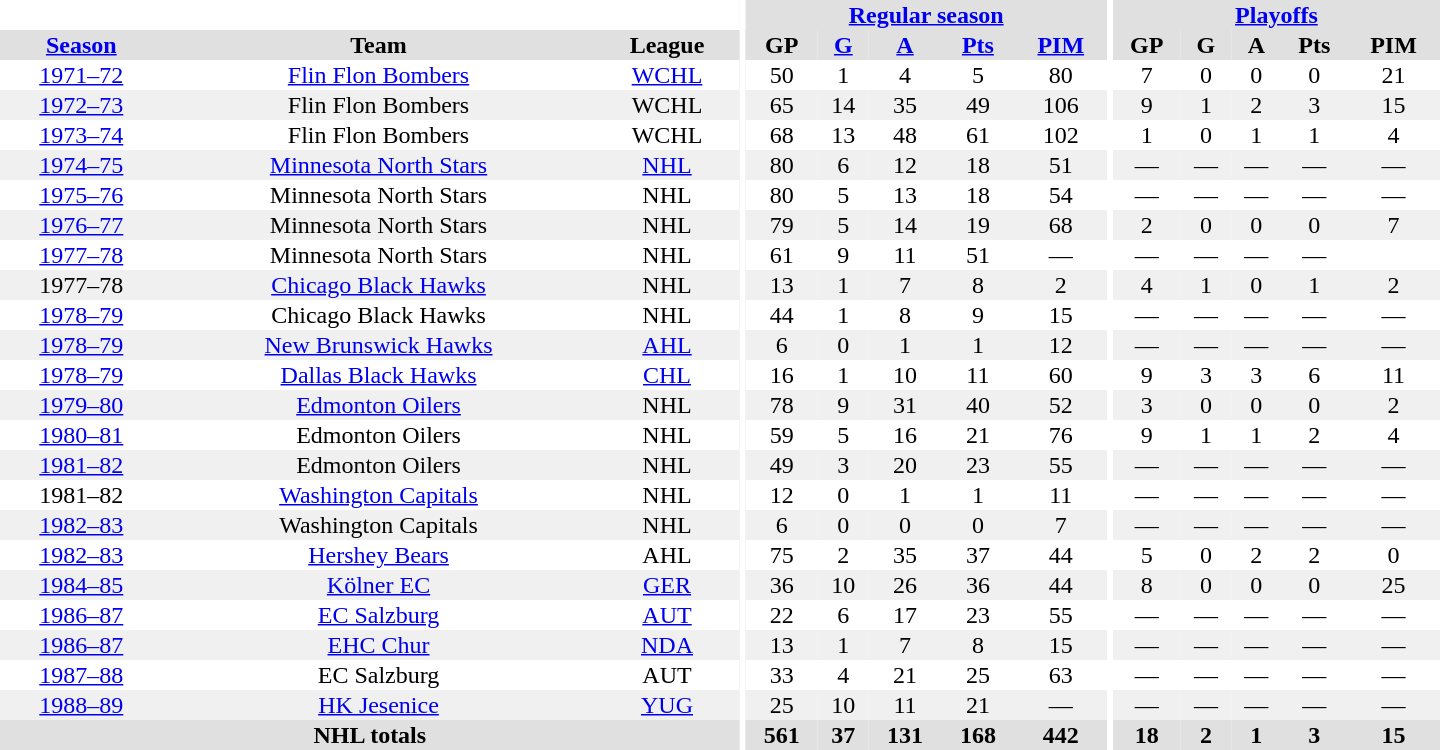<table border="0" cellpadding="1" cellspacing="0" style="text-align:center; width:60em">
<tr bgcolor="#e0e0e0">
<th colspan="3" bgcolor="#ffffff"></th>
<th rowspan="100" bgcolor="#ffffff"></th>
<th colspan="5"><a href='#'>Regular season</a></th>
<th rowspan="100" bgcolor="#ffffff"></th>
<th colspan="5"><a href='#'>Playoffs</a></th>
</tr>
<tr bgcolor="#e0e0e0">
<th><a href='#'>Season</a></th>
<th>Team</th>
<th>League</th>
<th>GP</th>
<th><a href='#'>G</a></th>
<th><a href='#'>A</a></th>
<th><a href='#'>Pts</a></th>
<th><a href='#'>PIM</a></th>
<th>GP</th>
<th>G</th>
<th>A</th>
<th>Pts</th>
<th>PIM</th>
</tr>
<tr>
<td><a href='#'>1971–72</a></td>
<td><a href='#'>Flin Flon Bombers</a></td>
<td><a href='#'>WCHL</a></td>
<td>50</td>
<td>1</td>
<td>4</td>
<td>5</td>
<td>80</td>
<td>7</td>
<td>0</td>
<td>0</td>
<td>0</td>
<td>21</td>
</tr>
<tr bgcolor="#f0f0f0">
<td><a href='#'>1972–73</a></td>
<td>Flin Flon Bombers</td>
<td>WCHL</td>
<td>65</td>
<td>14</td>
<td>35</td>
<td>49</td>
<td>106</td>
<td>9</td>
<td>1</td>
<td>2</td>
<td>3</td>
<td>15</td>
</tr>
<tr>
<td><a href='#'>1973–74</a></td>
<td>Flin Flon Bombers</td>
<td>WCHL</td>
<td>68</td>
<td>13</td>
<td>48</td>
<td>61</td>
<td>102</td>
<td>1</td>
<td>0</td>
<td>1</td>
<td>1</td>
<td>4</td>
</tr>
<tr bgcolor="#f0f0f0">
<td><a href='#'>1974–75</a></td>
<td><a href='#'>Minnesota North Stars</a></td>
<td><a href='#'>NHL</a></td>
<td>80</td>
<td>6</td>
<td>12</td>
<td>18</td>
<td>51</td>
<td>—</td>
<td>—</td>
<td>—</td>
<td>—</td>
<td>—</td>
</tr>
<tr>
<td><a href='#'>1975–76</a></td>
<td>Minnesota North Stars</td>
<td>NHL</td>
<td>80</td>
<td>5</td>
<td>13</td>
<td>18</td>
<td>54</td>
<td>—</td>
<td>—</td>
<td>—</td>
<td>—</td>
<td>—</td>
</tr>
<tr bgcolor="#f0f0f0">
<td><a href='#'>1976–77</a></td>
<td>Minnesota North Stars</td>
<td>NHL</td>
<td>79</td>
<td>5</td>
<td>14</td>
<td>19</td>
<td>68</td>
<td>2</td>
<td>0</td>
<td>0</td>
<td>0</td>
<td>7</td>
</tr>
<tr>
<td><a href='#'>1977–78</a></td>
<td>Minnesota North Stars</td>
<td>NHL</td>
<td>61</td>
<td 2>9</td>
<td>11</td>
<td>51</td>
<td>—</td>
<td>—</td>
<td>—</td>
<td>—</td>
<td>—</td>
</tr>
<tr bgcolor="#f0f0f0">
<td>1977–78</td>
<td><a href='#'>Chicago Black Hawks</a></td>
<td>NHL</td>
<td>13</td>
<td>1</td>
<td>7</td>
<td>8</td>
<td>2</td>
<td>4</td>
<td>1</td>
<td>0</td>
<td>1</td>
<td>2</td>
</tr>
<tr>
<td><a href='#'>1978–79</a></td>
<td>Chicago Black Hawks</td>
<td>NHL</td>
<td>44</td>
<td>1</td>
<td>8</td>
<td>9</td>
<td>15</td>
<td>—</td>
<td>—</td>
<td>—</td>
<td>—</td>
<td>—</td>
</tr>
<tr bgcolor="#f0f0f0">
<td><a href='#'>1978–79</a></td>
<td><a href='#'>New Brunswick Hawks</a></td>
<td><a href='#'>AHL</a></td>
<td>6</td>
<td>0</td>
<td>1</td>
<td>1</td>
<td>12</td>
<td>—</td>
<td>—</td>
<td>—</td>
<td>—</td>
<td>—</td>
</tr>
<tr>
<td><a href='#'>1978–79</a></td>
<td><a href='#'>Dallas Black Hawks</a></td>
<td><a href='#'>CHL</a></td>
<td>16</td>
<td>1</td>
<td>10</td>
<td>11</td>
<td>60</td>
<td>9</td>
<td>3</td>
<td>3</td>
<td>6</td>
<td>11</td>
</tr>
<tr bgcolor="#f0f0f0">
<td><a href='#'>1979–80</a></td>
<td><a href='#'>Edmonton Oilers</a></td>
<td>NHL</td>
<td>78</td>
<td>9</td>
<td>31</td>
<td>40</td>
<td>52</td>
<td>3</td>
<td>0</td>
<td>0</td>
<td>0</td>
<td>2</td>
</tr>
<tr>
<td><a href='#'>1980–81</a></td>
<td>Edmonton Oilers</td>
<td>NHL</td>
<td>59</td>
<td>5</td>
<td>16</td>
<td>21</td>
<td>76</td>
<td>9</td>
<td>1</td>
<td>1</td>
<td>2</td>
<td>4</td>
</tr>
<tr bgcolor="#f0f0f0">
<td><a href='#'>1981–82</a></td>
<td>Edmonton Oilers</td>
<td>NHL</td>
<td>49</td>
<td>3</td>
<td>20</td>
<td>23</td>
<td>55</td>
<td>—</td>
<td>—</td>
<td>—</td>
<td>—</td>
<td>—</td>
</tr>
<tr>
<td>1981–82</td>
<td><a href='#'>Washington Capitals</a></td>
<td>NHL</td>
<td>12</td>
<td>0</td>
<td>1</td>
<td>1</td>
<td>11</td>
<td>—</td>
<td>—</td>
<td>—</td>
<td>—</td>
<td>—</td>
</tr>
<tr bgcolor="#f0f0f0">
<td><a href='#'>1982–83</a></td>
<td>Washington Capitals</td>
<td>NHL</td>
<td>6</td>
<td>0</td>
<td>0</td>
<td>0</td>
<td>7</td>
<td>—</td>
<td>—</td>
<td>—</td>
<td>—</td>
<td>—</td>
</tr>
<tr>
<td><a href='#'>1982–83</a></td>
<td><a href='#'>Hershey Bears</a></td>
<td>AHL</td>
<td>75</td>
<td>2</td>
<td>35</td>
<td>37</td>
<td>44</td>
<td>5</td>
<td>0</td>
<td>2</td>
<td>2</td>
<td>0</td>
</tr>
<tr bgcolor="#f0f0f0">
<td><a href='#'>1984–85</a></td>
<td><a href='#'>Kölner EC</a></td>
<td><a href='#'>GER</a></td>
<td>36</td>
<td>10</td>
<td>26</td>
<td>36</td>
<td>44</td>
<td>8</td>
<td>0</td>
<td>0</td>
<td>0</td>
<td>25</td>
</tr>
<tr>
<td><a href='#'>1986–87</a></td>
<td><a href='#'>EC Salzburg</a></td>
<td><a href='#'>AUT</a></td>
<td>22</td>
<td>6</td>
<td>17</td>
<td>23</td>
<td>55</td>
<td>—</td>
<td>—</td>
<td>—</td>
<td>—</td>
<td>—</td>
</tr>
<tr bgcolor="#f0f0f0">
<td><a href='#'>1986–87</a></td>
<td><a href='#'>EHC Chur</a></td>
<td><a href='#'>NDA</a></td>
<td>13</td>
<td>1</td>
<td>7</td>
<td>8</td>
<td>15</td>
<td>—</td>
<td>—</td>
<td>—</td>
<td>—</td>
<td>—</td>
</tr>
<tr>
<td><a href='#'>1987–88</a></td>
<td>EC Salzburg</td>
<td>AUT</td>
<td>33</td>
<td>4</td>
<td>21</td>
<td>25</td>
<td>63</td>
<td>—</td>
<td>—</td>
<td>—</td>
<td>—</td>
<td>—</td>
</tr>
<tr bgcolor="#f0f0f0">
<td><a href='#'>1988–89</a></td>
<td><a href='#'>HK Jesenice</a></td>
<td><a href='#'>YUG</a></td>
<td>25</td>
<td>10</td>
<td>11</td>
<td>21</td>
<td>—</td>
<td>—</td>
<td>—</td>
<td>—</td>
<td>—</td>
<td>—</td>
</tr>
<tr bgcolor="#e0e0e0">
<th colspan="3">NHL totals</th>
<th>561</th>
<th>37</th>
<th>131</th>
<th>168</th>
<th>442</th>
<th>18</th>
<th>2</th>
<th>1</th>
<th>3</th>
<th>15</th>
</tr>
</table>
